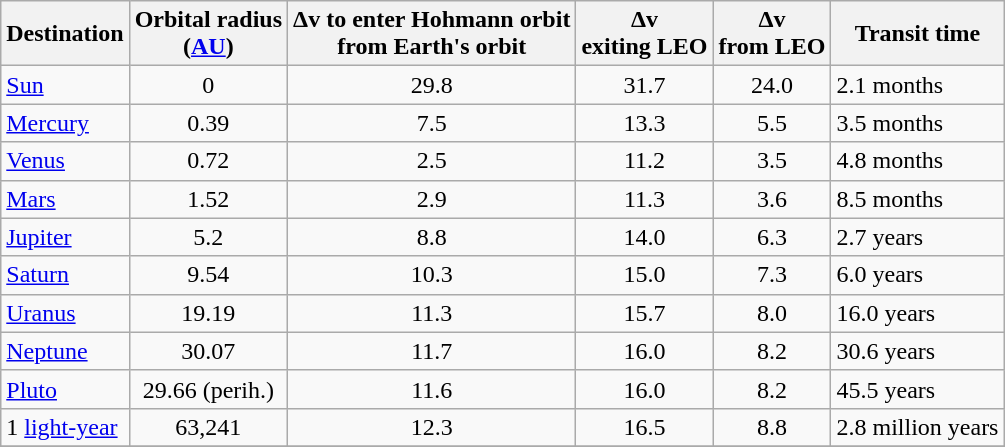<table style="text-align:left;" class="wikitable">
<tr>
<th>Destination</th>
<th>Orbital radius<br>(<a href='#'>AU</a>)</th>
<th>Δv to enter Hohmann orbit<br>from Earth's orbit</th>
<th>Δv<br>exiting LEO</th>
<th>Δv<br>from LEO</th>
<th>Transit time</th>
</tr>
<tr>
<td><a href='#'>Sun</a></td>
<td align=center>0</td>
<td align=center>29.8</td>
<td align=center>31.7</td>
<td align=center>24.0</td>
<td>2.1 months</td>
</tr>
<tr>
<td><a href='#'>Mercury</a></td>
<td align=center>0.39</td>
<td align=center>7.5</td>
<td align=center>13.3</td>
<td align=center>5.5</td>
<td>3.5 months</td>
</tr>
<tr>
<td><a href='#'>Venus</a></td>
<td align=center>0.72</td>
<td align=center>2.5</td>
<td align=center>11.2</td>
<td align=center>3.5</td>
<td>4.8 months</td>
</tr>
<tr>
<td><a href='#'>Mars</a></td>
<td align=center>1.52</td>
<td align=center>2.9</td>
<td align=center>11.3</td>
<td align=center>3.6</td>
<td>8.5 months</td>
</tr>
<tr>
<td><a href='#'>Jupiter</a></td>
<td align=center>5.2</td>
<td align=center>8.8</td>
<td align=center>14.0</td>
<td align=center>6.3</td>
<td>2.7 years</td>
</tr>
<tr>
<td><a href='#'>Saturn</a></td>
<td align=center>9.54</td>
<td align=center>10.3</td>
<td align=center>15.0</td>
<td align=center>7.3</td>
<td>6.0 years</td>
</tr>
<tr>
<td><a href='#'>Uranus</a></td>
<td align=center>19.19</td>
<td align=center>11.3</td>
<td align=center>15.7</td>
<td align=center>8.0</td>
<td>16.0 years</td>
</tr>
<tr>
<td><a href='#'>Neptune</a></td>
<td align=center>30.07</td>
<td align=center>11.7</td>
<td align=center>16.0</td>
<td align=center>8.2</td>
<td>30.6 years</td>
</tr>
<tr>
<td><a href='#'>Pluto</a></td>
<td align=center>29.66 (perih.)</td>
<td align=center>11.6</td>
<td align=center>16.0</td>
<td align=center>8.2</td>
<td>45.5 years</td>
</tr>
<tr>
<td>1 <a href='#'>light-year</a></td>
<td align=center>63,241</td>
<td align=center>12.3</td>
<td align=center>16.5</td>
<td align=center>8.8</td>
<td align=center>2.8 million years</td>
</tr>
<tr>
</tr>
</table>
